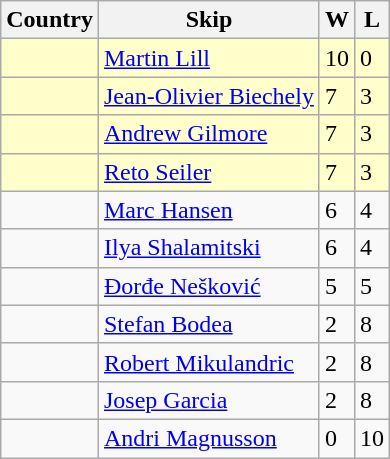<table class=wikitable>
<tr>
<th>Country</th>
<th>Skip</th>
<th>W</th>
<th>L</th>
</tr>
<tr bgcolor=#ffffcc>
<td></td>
<td><a href='#'>Martin Lill</a></td>
<td>10</td>
<td>0</td>
</tr>
<tr bgcolor=#ffffcc>
<td></td>
<td><a href='#'>Jean-Olivier Biechely</a></td>
<td>7</td>
<td>3</td>
</tr>
<tr bgcolor=#ffffcc>
<td></td>
<td><a href='#'>Andrew Gilmore</a></td>
<td>7</td>
<td>3</td>
</tr>
<tr bgcolor=#ffffcc>
<td></td>
<td><a href='#'>Reto Seiler</a></td>
<td>7</td>
<td>3</td>
</tr>
<tr>
<td></td>
<td><a href='#'>Marc Hansen</a></td>
<td>6</td>
<td>4</td>
</tr>
<tr>
<td></td>
<td><a href='#'>Ilya Shalamitski</a></td>
<td>6</td>
<td>4</td>
</tr>
<tr>
<td></td>
<td><a href='#'>Đorđe Nešković</a></td>
<td>5</td>
<td>5</td>
</tr>
<tr>
<td></td>
<td><a href='#'>Stefan Bodea</a></td>
<td>2</td>
<td>8</td>
</tr>
<tr>
<td></td>
<td><a href='#'>Robert Mikulandric</a></td>
<td>2</td>
<td>8</td>
</tr>
<tr>
<td></td>
<td><a href='#'>Josep Garcia</a></td>
<td>2</td>
<td>8</td>
</tr>
<tr>
<td></td>
<td><a href='#'>Andri Magnusson</a></td>
<td>0</td>
<td>10</td>
</tr>
</table>
